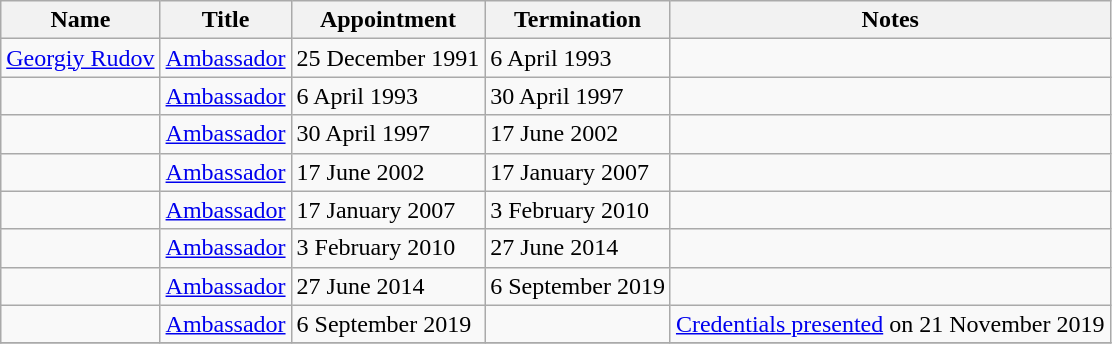<table class="wikitable">
<tr valign="middle">
<th>Name</th>
<th>Title</th>
<th>Appointment</th>
<th>Termination</th>
<th>Notes</th>
</tr>
<tr>
<td><a href='#'>Georgiy Rudov</a></td>
<td><a href='#'>Ambassador</a></td>
<td>25 December 1991</td>
<td>6 April 1993</td>
<td></td>
</tr>
<tr>
<td></td>
<td><a href='#'>Ambassador</a></td>
<td>6 April 1993</td>
<td>30 April 1997</td>
<td></td>
</tr>
<tr>
<td></td>
<td><a href='#'>Ambassador</a></td>
<td>30 April 1997</td>
<td>17 June 2002</td>
<td></td>
</tr>
<tr>
<td></td>
<td><a href='#'>Ambassador</a></td>
<td>17 June 2002</td>
<td>17 January 2007</td>
<td></td>
</tr>
<tr>
<td></td>
<td><a href='#'>Ambassador</a></td>
<td>17 January 2007</td>
<td>3 February 2010</td>
<td></td>
</tr>
<tr>
<td></td>
<td><a href='#'>Ambassador</a></td>
<td>3 February 2010</td>
<td>27 June 2014</td>
<td></td>
</tr>
<tr>
<td></td>
<td><a href='#'>Ambassador</a></td>
<td>27 June 2014</td>
<td>6 September 2019</td>
<td></td>
</tr>
<tr>
<td></td>
<td><a href='#'>Ambassador</a></td>
<td>6 September 2019</td>
<td></td>
<td><a href='#'>Credentials presented</a> on 21 November 2019</td>
</tr>
<tr>
</tr>
</table>
